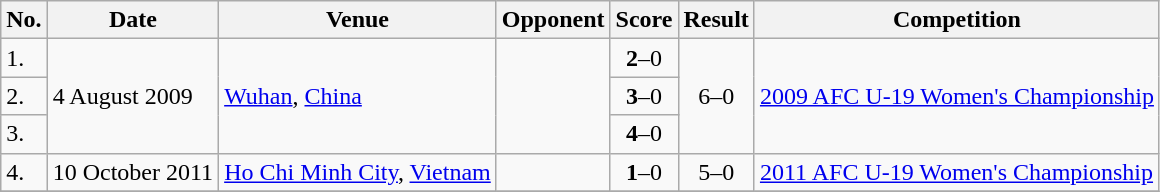<table class="wikitable">
<tr>
<th>No.</th>
<th>Date</th>
<th>Venue</th>
<th>Opponent</th>
<th>Score</th>
<th>Result</th>
<th>Competition</th>
</tr>
<tr>
<td>1.</td>
<td rowspan=3>4 August 2009</td>
<td rowspan=3><a href='#'>Wuhan</a>, <a href='#'>China</a></td>
<td rowspan=3></td>
<td align=center><strong>2</strong>–0</td>
<td rowspan=3 align=center>6–0</td>
<td rowspan=3><a href='#'>2009 AFC U-19 Women's Championship</a></td>
</tr>
<tr>
<td>2.</td>
<td align=center><strong>3</strong>–0</td>
</tr>
<tr>
<td>3.</td>
<td align=center><strong>4</strong>–0</td>
</tr>
<tr>
<td>4.</td>
<td>10 October 2011</td>
<td><a href='#'>Ho Chi Minh City</a>, <a href='#'>Vietnam</a></td>
<td></td>
<td align=center><strong>1</strong>–0</td>
<td align=center>5–0</td>
<td><a href='#'>2011 AFC U-19 Women's Championship</a></td>
</tr>
<tr>
</tr>
</table>
